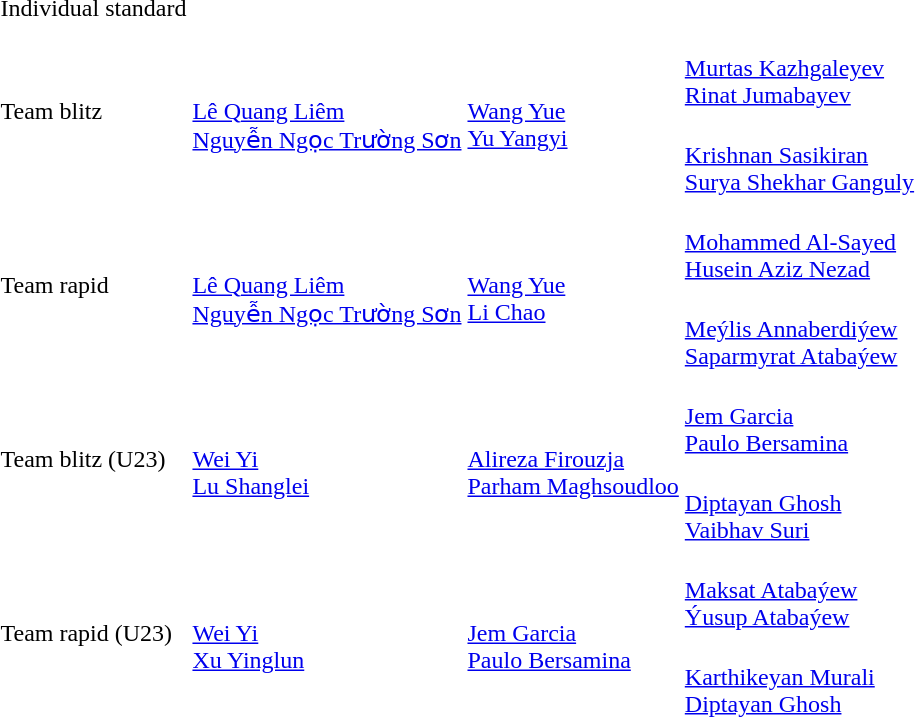<table>
<tr>
<td>Individual standard</td>
<td></td>
<td></td>
<td></td>
</tr>
<tr>
<td rowspan=2>Team blitz</td>
<td rowspan=2><br><a href='#'>Lê Quang Liêm</a><br><a href='#'>Nguyễn Ngọc Trường Sơn</a></td>
<td rowspan=2><br><a href='#'>Wang Yue</a><br><a href='#'>Yu Yangyi</a></td>
<td><br><a href='#'>Murtas Kazhgaleyev</a><br><a href='#'>Rinat Jumabayev</a></td>
</tr>
<tr>
<td><br><a href='#'>Krishnan Sasikiran</a><br><a href='#'>Surya Shekhar Ganguly</a></td>
</tr>
<tr>
<td rowspan=2>Team rapid</td>
<td rowspan=2><br><a href='#'>Lê Quang Liêm</a><br><a href='#'>Nguyễn Ngọc Trường Sơn</a></td>
<td rowspan=2><br><a href='#'>Wang Yue</a><br><a href='#'>Li Chao</a></td>
<td><br><a href='#'>Mohammed Al-Sayed</a><br><a href='#'>Husein Aziz Nezad</a></td>
</tr>
<tr>
<td><br><a href='#'>Meýlis Annaberdiýew</a><br><a href='#'>Saparmyrat Atabaýew</a></td>
</tr>
<tr>
<td rowspan=2>Team blitz (U23)</td>
<td rowspan=2><br><a href='#'>Wei Yi</a><br><a href='#'>Lu Shanglei</a></td>
<td rowspan=2><br><a href='#'>Alireza Firouzja</a><br><a href='#'>Parham Maghsoudloo</a></td>
<td><br><a href='#'>Jem Garcia</a><br><a href='#'>Paulo Bersamina</a></td>
</tr>
<tr>
<td><br><a href='#'>Diptayan Ghosh</a><br><a href='#'>Vaibhav Suri</a></td>
</tr>
<tr>
<td rowspan=2>Team rapid (U23)</td>
<td rowspan=2><br><a href='#'>Wei Yi</a><br><a href='#'>Xu Yinglun</a></td>
<td rowspan=2><br><a href='#'>Jem Garcia</a><br><a href='#'>Paulo Bersamina</a></td>
<td><br><a href='#'>Maksat Atabaýew</a><br><a href='#'>Ýusup Atabaýew</a></td>
</tr>
<tr>
<td><br><a href='#'>Karthikeyan Murali</a><br><a href='#'>Diptayan Ghosh</a></td>
</tr>
</table>
